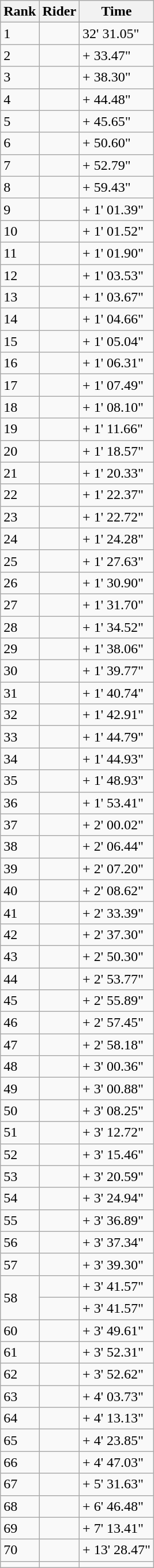<table class="wikitable">
<tr>
<th>Rank</th>
<th>Rider</th>
<th>Time</th>
</tr>
<tr>
<td>1</td>
<td></td>
<td>32' 31.05"</td>
</tr>
<tr>
<td>2</td>
<td></td>
<td>+ 33.47"</td>
</tr>
<tr>
<td>3</td>
<td></td>
<td>+ 38.30"</td>
</tr>
<tr>
<td>4</td>
<td></td>
<td>+ 44.48"</td>
</tr>
<tr>
<td>5</td>
<td></td>
<td>+ 45.65"</td>
</tr>
<tr>
<td>6</td>
<td></td>
<td>+ 50.60"</td>
</tr>
<tr>
<td>7</td>
<td></td>
<td>+ 52.79"</td>
</tr>
<tr>
<td>8</td>
<td></td>
<td>+ 59.43"</td>
</tr>
<tr>
<td>9</td>
<td></td>
<td>+ 1' 01.39"</td>
</tr>
<tr>
<td>10</td>
<td></td>
<td>+ 1' 01.52"</td>
</tr>
<tr>
<td>11</td>
<td></td>
<td>+ 1' 01.90"</td>
</tr>
<tr>
<td>12</td>
<td></td>
<td>+ 1' 03.53"</td>
</tr>
<tr>
<td>13</td>
<td></td>
<td>+ 1' 03.67"</td>
</tr>
<tr>
<td>14</td>
<td></td>
<td>+ 1' 04.66"</td>
</tr>
<tr>
<td>15</td>
<td></td>
<td>+ 1' 05.04"</td>
</tr>
<tr>
<td>16</td>
<td></td>
<td>+ 1' 06.31"</td>
</tr>
<tr>
<td>17</td>
<td></td>
<td>+ 1' 07.49"</td>
</tr>
<tr>
<td>18</td>
<td></td>
<td>+ 1' 08.10"</td>
</tr>
<tr>
<td>19</td>
<td></td>
<td>+ 1' 11.66"</td>
</tr>
<tr>
<td>20</td>
<td></td>
<td>+ 1' 18.57"</td>
</tr>
<tr>
<td>21</td>
<td></td>
<td>+ 1' 20.33"</td>
</tr>
<tr>
<td>22</td>
<td></td>
<td>+ 1' 22.37"</td>
</tr>
<tr>
<td>23</td>
<td></td>
<td>+ 1' 22.72"</td>
</tr>
<tr>
<td>24</td>
<td></td>
<td>+ 1' 24.28"</td>
</tr>
<tr>
<td>25</td>
<td></td>
<td>+ 1' 27.63"</td>
</tr>
<tr>
<td>26</td>
<td></td>
<td>+ 1' 30.90"</td>
</tr>
<tr>
<td>27</td>
<td></td>
<td>+ 1' 31.70"</td>
</tr>
<tr>
<td>28</td>
<td></td>
<td>+ 1' 34.52"</td>
</tr>
<tr>
<td>29</td>
<td></td>
<td>+ 1' 38.06"</td>
</tr>
<tr>
<td>30</td>
<td></td>
<td>+ 1' 39.77"</td>
</tr>
<tr>
<td>31</td>
<td></td>
<td>+ 1' 40.74"</td>
</tr>
<tr>
<td>32</td>
<td></td>
<td>+ 1' 42.91"</td>
</tr>
<tr>
<td>33</td>
<td></td>
<td>+ 1' 44.79"</td>
</tr>
<tr>
<td>34</td>
<td></td>
<td>+ 1' 44.93"</td>
</tr>
<tr>
<td>35</td>
<td></td>
<td>+ 1' 48.93"</td>
</tr>
<tr>
<td>36</td>
<td></td>
<td>+ 1' 53.41"</td>
</tr>
<tr>
<td>37</td>
<td></td>
<td>+ 2' 00.02"</td>
</tr>
<tr>
<td>38</td>
<td></td>
<td>+ 2' 06.44"</td>
</tr>
<tr>
<td>39</td>
<td></td>
<td>+ 2' 07.20"</td>
</tr>
<tr>
<td>40</td>
<td></td>
<td>+ 2' 08.62"</td>
</tr>
<tr>
<td>41</td>
<td></td>
<td>+ 2' 33.39"</td>
</tr>
<tr>
<td>42</td>
<td></td>
<td>+ 2' 37.30"</td>
</tr>
<tr>
<td>43</td>
<td></td>
<td>+ 2' 50.30"</td>
</tr>
<tr>
<td>44</td>
<td></td>
<td>+ 2' 53.77"</td>
</tr>
<tr>
<td>45</td>
<td></td>
<td>+ 2' 55.89"</td>
</tr>
<tr>
<td>46</td>
<td></td>
<td>+ 2' 57.45"</td>
</tr>
<tr>
<td>47</td>
<td></td>
<td>+ 2' 58.18"</td>
</tr>
<tr>
<td>48</td>
<td></td>
<td>+ 3' 00.36"</td>
</tr>
<tr>
<td>49</td>
<td></td>
<td>+ 3' 00.88"</td>
</tr>
<tr>
<td>50</td>
<td></td>
<td>+ 3' 08.25"</td>
</tr>
<tr>
<td>51</td>
<td></td>
<td>+ 3' 12.72"</td>
</tr>
<tr>
<td>52</td>
<td></td>
<td>+ 3' 15.46"</td>
</tr>
<tr>
<td>53</td>
<td></td>
<td>+ 3' 20.59"</td>
</tr>
<tr>
<td>54</td>
<td></td>
<td>+ 3' 24.94"</td>
</tr>
<tr>
<td>55</td>
<td></td>
<td>+ 3' 36.89"</td>
</tr>
<tr>
<td>56</td>
<td></td>
<td>+ 3' 37.34"</td>
</tr>
<tr>
<td>57</td>
<td></td>
<td>+ 3' 39.30"</td>
</tr>
<tr>
<td rowspan=2>58</td>
<td></td>
<td>+ 3' 41.57"</td>
</tr>
<tr>
<td></td>
<td>+ 3' 41.57"</td>
</tr>
<tr>
<td>60</td>
<td></td>
<td>+ 3' 49.61"</td>
</tr>
<tr>
<td>61</td>
<td></td>
<td>+ 3' 52.31"</td>
</tr>
<tr>
<td>62</td>
<td></td>
<td>+ 3' 52.62"</td>
</tr>
<tr>
<td>63</td>
<td></td>
<td>+ 4' 03.73"</td>
</tr>
<tr>
<td>64</td>
<td></td>
<td>+ 4' 13.13"</td>
</tr>
<tr>
<td>65</td>
<td></td>
<td>+ 4' 23.85"</td>
</tr>
<tr>
<td>66</td>
<td></td>
<td>+ 4' 47.03"</td>
</tr>
<tr>
<td>67</td>
<td></td>
<td>+ 5' 31.63"</td>
</tr>
<tr>
<td>68</td>
<td></td>
<td>+ 6' 46.48"</td>
</tr>
<tr>
<td>69</td>
<td></td>
<td>+ 7' 13.41"</td>
</tr>
<tr>
<td>70</td>
<td></td>
<td>+ 13' 28.47"</td>
</tr>
<tr>
<td></td>
<td></td>
<td></td>
</tr>
</table>
